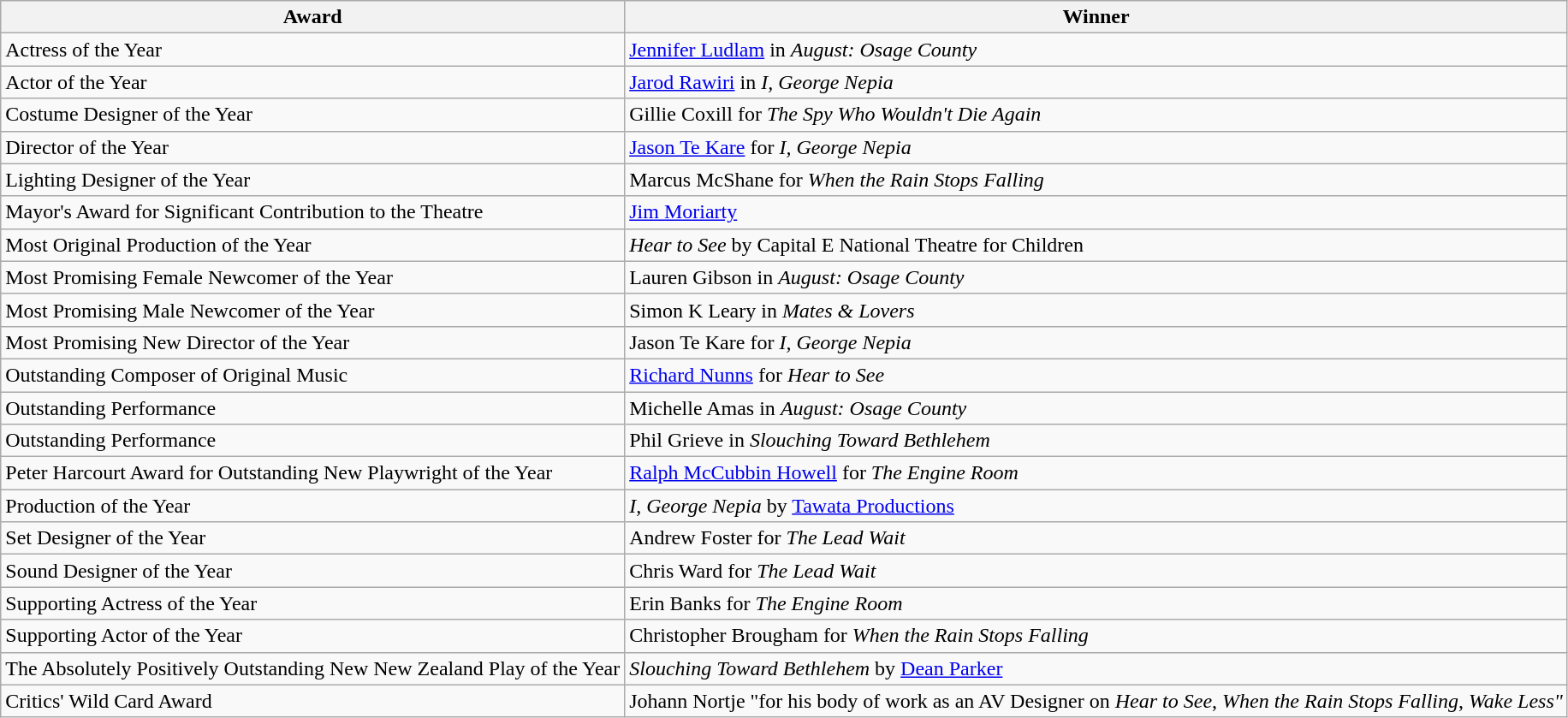<table class="wikitable sortable">
<tr>
<th>Award</th>
<th>Winner</th>
</tr>
<tr>
<td>Actress of the Year</td>
<td><a href='#'>Jennifer Ludlam</a> in <em>August: Osage County</em></td>
</tr>
<tr>
<td>Actor of the Year</td>
<td><a href='#'>Jarod Rawiri</a> in <em>I, George Nepia</em></td>
</tr>
<tr>
<td>Costume Designer of the Year</td>
<td>Gillie Coxill for <em>The Spy Who Wouldn't Die Again</em></td>
</tr>
<tr>
<td>Director of the Year</td>
<td><a href='#'>Jason Te Kare</a> for <em>I, George Nepia</em></td>
</tr>
<tr>
<td>Lighting Designer of the Year</td>
<td>Marcus McShane for <em>When the Rain Stops Falling</em></td>
</tr>
<tr>
<td>Mayor's Award for Significant Contribution to the Theatre</td>
<td><a href='#'>Jim Moriarty</a></td>
</tr>
<tr>
<td>Most Original Production of the Year</td>
<td><em>Hear to See</em> by Capital E National Theatre for Children</td>
</tr>
<tr>
<td>Most Promising Female Newcomer of the Year</td>
<td>Lauren Gibson in <em>August: Osage County</em> </td>
</tr>
<tr>
<td>Most Promising Male Newcomer of the Year</td>
<td>Simon K Leary in <em>Mates & Lovers</em> </td>
</tr>
<tr>
<td>Most Promising New Director of the Year</td>
<td>Jason Te Kare for <em>I, George Nepia</em></td>
</tr>
<tr>
<td>Outstanding Composer of Original Music</td>
<td><a href='#'>Richard Nunns</a> for <em>Hear to See</em></td>
</tr>
<tr>
<td>Outstanding Performance</td>
<td>Michelle Amas in <em>August: Osage County</em></td>
</tr>
<tr>
<td>Outstanding Performance</td>
<td>Phil Grieve in <em>Slouching Toward Bethlehem</em></td>
</tr>
<tr>
<td>Peter Harcourt Award for Outstanding New Playwright of the Year</td>
<td><a href='#'>Ralph McCubbin Howell</a> for <em>The Engine Room</em></td>
</tr>
<tr>
<td>Production of the Year</td>
<td><em>I, George Nepia</em> by <a href='#'>Tawata Productions</a></td>
</tr>
<tr>
<td>Set Designer of the Year</td>
<td>Andrew Foster for <em>The Lead Wait</em></td>
</tr>
<tr>
<td>Sound Designer of the Year</td>
<td>Chris Ward for <em>The Lead Wait</em></td>
</tr>
<tr>
<td>Supporting Actress of the Year</td>
<td>Erin Banks for <em>The Engine Room</em></td>
</tr>
<tr>
<td>Supporting Actor of the Year</td>
<td>Christopher Brougham for <em>When the Rain Stops Falling</em></td>
</tr>
<tr>
<td>The Absolutely Positively Outstanding New New Zealand Play of the Year</td>
<td><em>Slouching Toward Bethlehem</em> by <a href='#'>Dean Parker</a></td>
</tr>
<tr>
<td>Critics' Wild Card Award</td>
<td>Johann Nortje "for his body of work as an AV Designer on <em>Hear to See</em>, <em>When the Rain Stops Falling</em>, <em>Wake Less"</em></td>
</tr>
</table>
